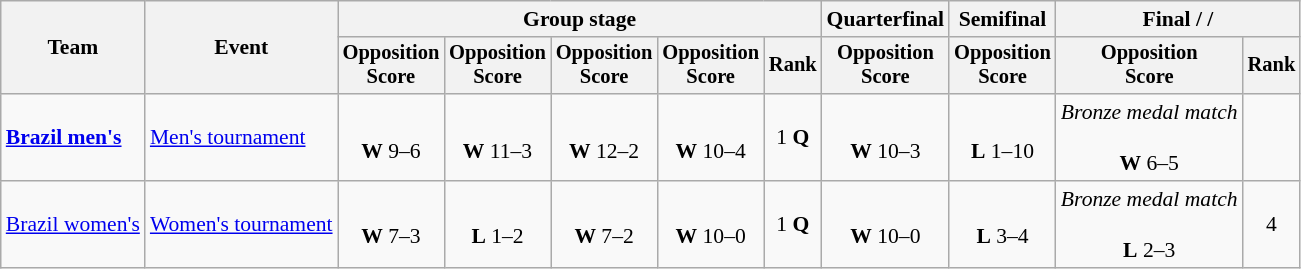<table class="wikitable" style="text-align:center; font-size:90%">
<tr>
<th rowspan=2>Team</th>
<th rowspan=2>Event</th>
<th colspan=5>Group stage</th>
<th>Quarterfinal</th>
<th>Semifinal</th>
<th colspan=2>Final /  / </th>
</tr>
<tr style="font-size:95%">
<th>Opposition<br>Score</th>
<th>Opposition<br>Score</th>
<th>Opposition<br>Score</th>
<th>Opposition<br>Score</th>
<th>Rank</th>
<th>Opposition<br>Score</th>
<th>Opposition<br>Score</th>
<th>Opposition<br>Score</th>
<th>Rank</th>
</tr>
<tr>
<td align=left><strong><a href='#'>Brazil men's</a></strong></td>
<td align=left><a href='#'>Men's tournament</a></td>
<td><br><strong>W</strong> 9–6</td>
<td><br><strong>W</strong> 11–3</td>
<td><br><strong>W</strong> 12–2</td>
<td><br><strong>W</strong> 10–4</td>
<td>1 <strong>Q</strong></td>
<td><br><strong>W</strong> 10–3</td>
<td><br><strong>L</strong> 1–10</td>
<td><em>Bronze medal match</em><br><br><strong>W</strong> 6–5</td>
<td></td>
</tr>
<tr>
<td align=left><a href='#'>Brazil women's</a></td>
<td align=left><a href='#'>Women's tournament</a></td>
<td><br><strong>W</strong> 7–3</td>
<td><br><strong>L</strong> 1–2</td>
<td><br><strong>W</strong> 7–2</td>
<td><br><strong>W</strong> 10–0</td>
<td>1 <strong>Q</strong></td>
<td><br><strong>W</strong> 10–0</td>
<td><br><strong>L</strong> 3–4</td>
<td><em>Bronze medal match</em><br><br><strong>L</strong> 2–3</td>
<td>4</td>
</tr>
</table>
